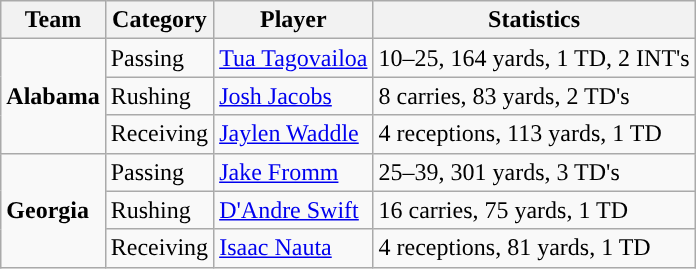<table class="wikitable" style="float: right;">
<tr>
<th>Team</th>
<th>Category</th>
<th>Player</th>
<th>Statistics</th>
</tr>
<tr>
<td rowspan=3><strong>Alabama</strong></td>
<td>Passing</td>
<td><a href='#'>Tua Tagovailoa</a></td>
<td>10–25, 164 yards, 1 TD, 2 INT's</td>
</tr>
<tr>
<td>Rushing</td>
<td><a href='#'>Josh Jacobs</a></td>
<td>8 carries, 83 yards, 2 TD's</td>
</tr>
<tr>
<td>Receiving</td>
<td><a href='#'>Jaylen Waddle</a></td>
<td>4 receptions, 113 yards, 1 TD</td>
</tr>
<tr>
<td rowspan=3><strong>Georgia</strong></td>
<td>Passing</td>
<td><a href='#'>Jake Fromm</a></td>
<td>25–39, 301 yards, 3 TD's</td>
</tr>
<tr>
<td>Rushing</td>
<td><a href='#'>D'Andre Swift</a></td>
<td>16 carries, 75 yards, 1 TD</td>
</tr>
<tr>
<td>Receiving</td>
<td><a href='#'>Isaac Nauta</a></td>
<td>4 receptions, 81 yards, 1 TD</td>
</tr>
</table>
